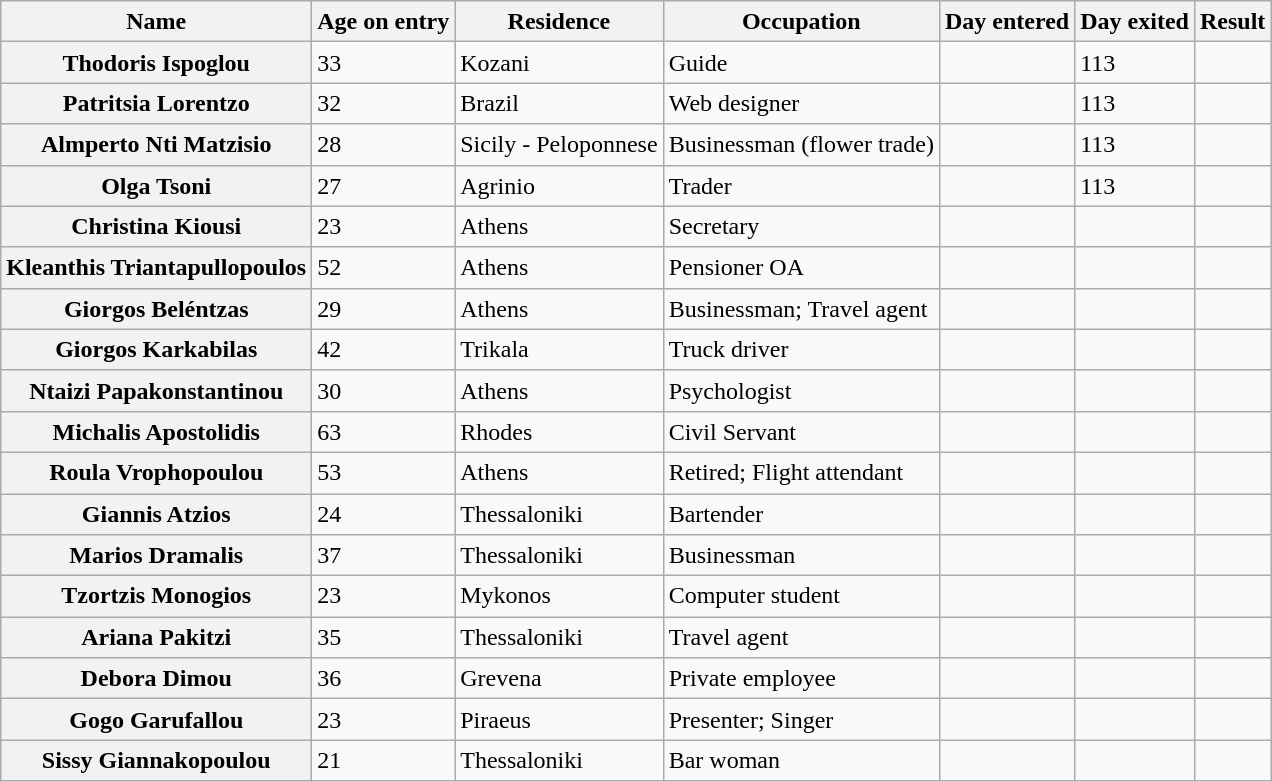<table class="wikitable sortable" style="text-align:left; line-height:20px; width:auto;">
<tr>
<th>Name</th>
<th>Age on entry</th>
<th>Residence</th>
<th>Occupation</th>
<th>Day entered</th>
<th>Day exited</th>
<th>Result</th>
</tr>
<tr>
<th>Thodoris Ispoglou</th>
<td>33</td>
<td>Kozani</td>
<td>Guide</td>
<td></td>
<td>113</td>
<td></td>
</tr>
<tr>
<th>Patritsia Lorentzo</th>
<td>32</td>
<td>Brazil</td>
<td>Web designer</td>
<td></td>
<td>113</td>
<td></td>
</tr>
<tr>
<th>Almperto Nti Matzisio</th>
<td>28</td>
<td>Sicily - Peloponnese</td>
<td>Businessman (flower trade)</td>
<td></td>
<td>113</td>
<td></td>
</tr>
<tr>
<th>Olga Tsoni</th>
<td>27</td>
<td>Agrinio</td>
<td>Trader</td>
<td></td>
<td>113</td>
<td></td>
</tr>
<tr>
<th>Christina Kiousi</th>
<td>23</td>
<td>Athens</td>
<td>Secretary</td>
<td></td>
<td></td>
<td></td>
</tr>
<tr>
<th>Kleanthis Triantapullopoulos</th>
<td>52</td>
<td>Athens</td>
<td>Pensioner OA</td>
<td></td>
<td></td>
<td></td>
</tr>
<tr>
<th>Giorgos Beléntzas</th>
<td>29</td>
<td>Athens</td>
<td>Businessman; Travel agent</td>
<td></td>
<td></td>
<td></td>
</tr>
<tr>
<th>Giorgos Karkabilas</th>
<td>42</td>
<td>Trikala</td>
<td>Truck driver</td>
<td></td>
<td></td>
<td></td>
</tr>
<tr>
<th>Ntaizi Papakonstantinou</th>
<td>30</td>
<td>Athens</td>
<td>Psychologist</td>
<td></td>
<td></td>
<td></td>
</tr>
<tr>
<th>Michalis Apostolidis</th>
<td>63</td>
<td>Rhodes</td>
<td>Civil Servant</td>
<td></td>
<td></td>
<td></td>
</tr>
<tr>
<th>Roula Vrophopoulou</th>
<td>53</td>
<td>Athens</td>
<td>Retired; Flight attendant</td>
<td></td>
<td></td>
<td></td>
</tr>
<tr>
<th>Giannis Atzios</th>
<td>24</td>
<td>Thessaloniki</td>
<td>Bartender</td>
<td></td>
<td></td>
<td></td>
</tr>
<tr>
<th>Marios Dramalis</th>
<td>37</td>
<td>Thessaloniki</td>
<td>Businessman</td>
<td></td>
<td></td>
<td></td>
</tr>
<tr>
<th>Tzortzis Monogios</th>
<td>23</td>
<td>Mykonos</td>
<td>Computer student</td>
<td></td>
<td></td>
<td></td>
</tr>
<tr>
<th>Ariana Pakitzi</th>
<td>35</td>
<td>Thessaloniki</td>
<td>Travel agent</td>
<td></td>
<td></td>
<td></td>
</tr>
<tr>
<th>Debora Dimou</th>
<td>36</td>
<td>Grevena</td>
<td>Private employee</td>
<td></td>
<td></td>
<td></td>
</tr>
<tr>
<th>Gogo Garufallou</th>
<td>23</td>
<td>Piraeus</td>
<td>Presenter; Singer</td>
<td></td>
<td></td>
<td></td>
</tr>
<tr>
<th>Sissy Giannakopoulou</th>
<td>21</td>
<td>Thessaloniki</td>
<td>Bar woman</td>
<td></td>
<td></td>
<td></td>
</tr>
</table>
